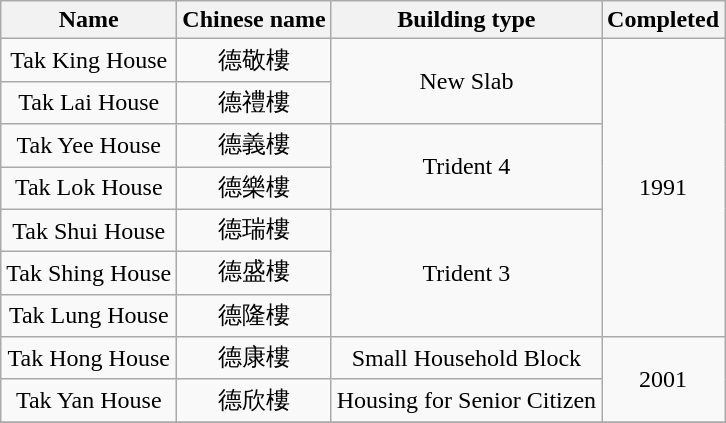<table class="wikitable" style="text-align: center">
<tr>
<th>Name</th>
<th>Chinese name</th>
<th>Building type</th>
<th>Completed</th>
</tr>
<tr>
<td>Tak King House</td>
<td>德敬樓</td>
<td rowspan="2">New Slab</td>
<td rowspan="7">1991</td>
</tr>
<tr>
<td>Tak Lai House</td>
<td>德禮樓</td>
</tr>
<tr>
<td>Tak Yee House</td>
<td>德義樓</td>
<td rowspan="2">Trident 4</td>
</tr>
<tr>
<td>Tak Lok House</td>
<td>德樂樓</td>
</tr>
<tr>
<td>Tak Shui House</td>
<td>德瑞樓</td>
<td rowspan="3">Trident 3</td>
</tr>
<tr>
<td>Tak Shing House</td>
<td>德盛樓</td>
</tr>
<tr>
<td>Tak Lung House</td>
<td>德隆樓</td>
</tr>
<tr>
<td>Tak Hong House</td>
<td>德康樓</td>
<td>Small Household Block</td>
<td rowspan="2">2001</td>
</tr>
<tr>
<td>Tak Yan House</td>
<td>德欣樓</td>
<td>Housing for Senior Citizen</td>
</tr>
<tr>
</tr>
</table>
